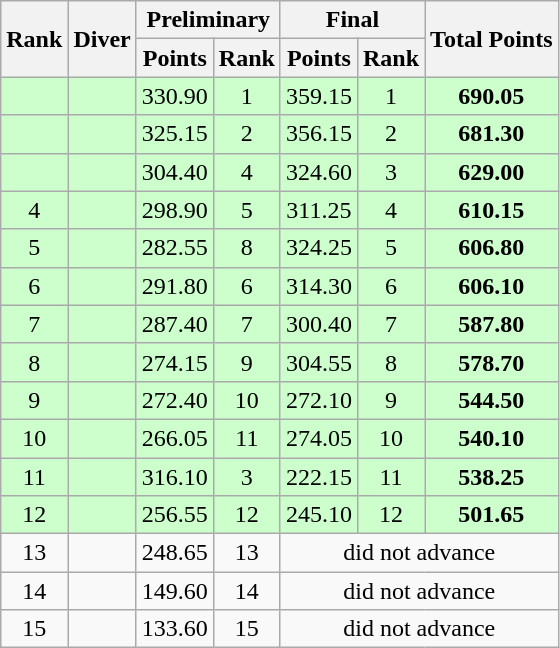<table class="wikitable sortable" style="text-align:center">
<tr>
<th rowspan=2>Rank</th>
<th rowspan=2>Diver</th>
<th colspan=2>Preliminary</th>
<th colspan=2>Final</th>
<th rowspan=2>Total Points</th>
</tr>
<tr>
<th>Points</th>
<th>Rank</th>
<th>Points</th>
<th>Rank</th>
</tr>
<tr bgcolor=ccffcc>
<td></td>
<td align=left></td>
<td>330.90</td>
<td>1</td>
<td>359.15</td>
<td>1</td>
<td><strong>690.05</strong></td>
</tr>
<tr bgcolor=ccffcc>
<td></td>
<td align=left></td>
<td>325.15</td>
<td>2</td>
<td>356.15</td>
<td>2</td>
<td><strong>681.30</strong></td>
</tr>
<tr bgcolor=ccffcc>
<td></td>
<td align=left></td>
<td>304.40</td>
<td>4</td>
<td>324.60</td>
<td>3</td>
<td><strong>629.00</strong></td>
</tr>
<tr bgcolor=ccffcc>
<td>4</td>
<td align=left></td>
<td>298.90</td>
<td>5</td>
<td>311.25</td>
<td>4</td>
<td><strong>610.15</strong></td>
</tr>
<tr bgcolor=ccffcc>
<td>5</td>
<td align=left></td>
<td>282.55</td>
<td>8</td>
<td>324.25</td>
<td>5</td>
<td><strong>606.80</strong></td>
</tr>
<tr bgcolor=ccffcc>
<td>6</td>
<td align=left></td>
<td>291.80</td>
<td>6</td>
<td>314.30</td>
<td>6</td>
<td><strong>606.10</strong></td>
</tr>
<tr bgcolor=ccffcc>
<td>7</td>
<td align=left></td>
<td>287.40</td>
<td>7</td>
<td>300.40</td>
<td>7</td>
<td><strong>587.80</strong></td>
</tr>
<tr bgcolor=ccffcc>
<td>8</td>
<td align=left></td>
<td>274.15</td>
<td>9</td>
<td>304.55</td>
<td>8</td>
<td><strong>578.70</strong></td>
</tr>
<tr bgcolor=ccffcc>
<td>9</td>
<td align=left></td>
<td>272.40</td>
<td>10</td>
<td>272.10</td>
<td>9</td>
<td><strong>544.50</strong></td>
</tr>
<tr bgcolor=ccffcc>
<td>10</td>
<td align=left></td>
<td>266.05</td>
<td>11</td>
<td>274.05</td>
<td>10</td>
<td><strong>540.10</strong></td>
</tr>
<tr bgcolor=ccffcc>
<td>11</td>
<td align=left></td>
<td>316.10</td>
<td>3</td>
<td>222.15</td>
<td>11</td>
<td><strong>538.25</strong></td>
</tr>
<tr bgcolor=ccffcc>
<td>12</td>
<td align=left></td>
<td>256.55</td>
<td>12</td>
<td>245.10</td>
<td>12</td>
<td><strong>501.65</strong></td>
</tr>
<tr>
<td>13</td>
<td align=left></td>
<td>248.65</td>
<td>13</td>
<td colspan=3>did not advance</td>
</tr>
<tr>
<td>14</td>
<td align=left></td>
<td>149.60</td>
<td>14</td>
<td colspan=3>did not advance</td>
</tr>
<tr>
<td>15</td>
<td align=left></td>
<td>133.60</td>
<td>15</td>
<td colspan=3>did not advance</td>
</tr>
</table>
